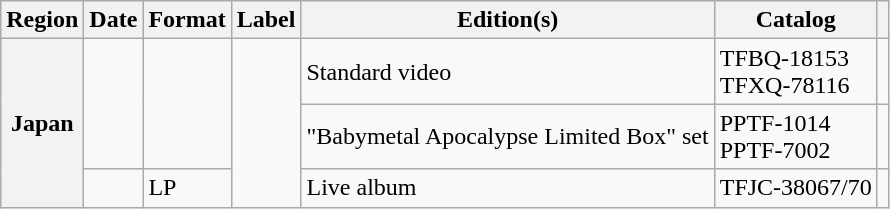<table class="wikitable plainrowheaders">
<tr>
<th scope="col">Region</th>
<th scope="col">Date</th>
<th scope="col">Format</th>
<th scope="col">Label</th>
<th scope="col">Edition(s)</th>
<th scope="col">Catalog</th>
<th scope="col"></th>
</tr>
<tr>
<th scope="row" rowspan="3">Japan</th>
<td rowspan="2"></td>
<td rowspan="2"></td>
<td rowspan="3"></td>
<td>Standard video</td>
<td>TFBQ-18153<br>TFXQ-78116</td>
<td></td>
</tr>
<tr>
<td>"Babymetal Apocalypse Limited Box" set</td>
<td>PPTF-1014<br>PPTF-7002</td>
<td></td>
</tr>
<tr>
<td></td>
<td>LP</td>
<td>Live album</td>
<td>TFJC-38067/70</td>
<td></td>
</tr>
</table>
